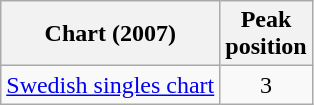<table class="wikitable">
<tr>
<th>Chart (2007)</th>
<th>Peak<br>position</th>
</tr>
<tr>
<td><a href='#'>Swedish singles chart</a></td>
<td align="center">3</td>
</tr>
</table>
